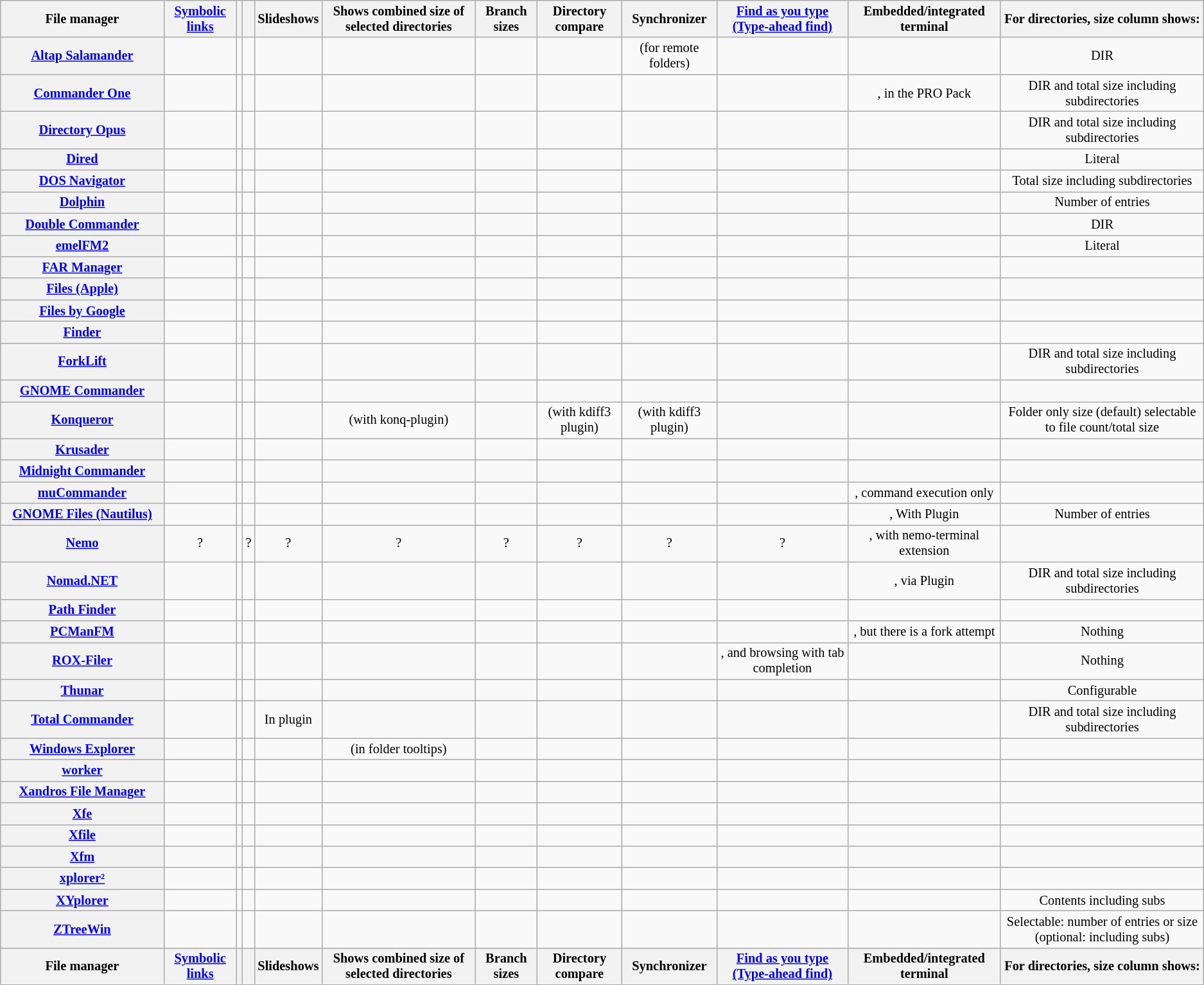<table class="wikitable sortable sort-under" style="font-size: 85%; text-align: center; width: auto;">
<tr>
<th style="width:12em">File manager</th>
<th><a href='#'>Symbolic links</a></th>
<th></th>
<th></th>
<th>Slideshows</th>
<th>Shows combined size of selected directories</th>
<th>Branch sizes</th>
<th>Directory compare</th>
<th>Synchronizer</th>
<th><a href='#'>Find as you type (Type-ahead find)</a></th>
<th>Embedded/integrated terminal</th>
<th>For directories, size column shows:</th>
</tr>
<tr>
<th><a href='#'>Altap Salamander</a></th>
<td></td>
<td></td>
<td></td>
<td></td>
<td></td>
<td></td>
<td></td>
<td> (for remote folders)</td>
<td></td>
<td></td>
<td>DIR</td>
</tr>
<tr>
<th><a href='#'>Commander One</a></th>
<td></td>
<td></td>
<td></td>
<td></td>
<td></td>
<td></td>
<td></td>
<td></td>
<td></td>
<td>, in the PRO Pack</td>
<td>DIR and total size including subdirectories</td>
</tr>
<tr>
<th><a href='#'>Directory Opus</a></th>
<td></td>
<td></td>
<td></td>
<td></td>
<td></td>
<td></td>
<td></td>
<td></td>
<td></td>
<td></td>
<td>DIR and total size including subdirectories</td>
</tr>
<tr>
<th><a href='#'>Dired</a></th>
<td></td>
<td></td>
<td></td>
<td> </td>
<td></td>
<td></td>
<td></td>
<td></td>
<td></td>
<td></td>
<td>Literal </td>
</tr>
<tr>
<th><a href='#'>DOS Navigator</a></th>
<td></td>
<td></td>
<td></td>
<td></td>
<td></td>
<td></td>
<td></td>
<td></td>
<td></td>
<td></td>
<td>Total size including subdirectories</td>
</tr>
<tr>
<th><a href='#'>Dolphin</a></th>
<td></td>
<td></td>
<td></td>
<td></td>
<td></td>
<td></td>
<td></td>
<td></td>
<td></td>
<td></td>
<td>Number of entries</td>
</tr>
<tr>
<th><a href='#'>Double Commander</a></th>
<td></td>
<td></td>
<td></td>
<td></td>
<td></td>
<td></td>
<td></td>
<td></td>
<td></td>
<td></td>
<td>DIR</td>
</tr>
<tr>
<th><a href='#'>emelFM2</a></th>
<td></td>
<td></td>
<td></td>
<td></td>
<td></td>
<td></td>
<td></td>
<td></td>
<td></td>
<td></td>
<td>Literal </td>
</tr>
<tr>
<th><a href='#'>FAR Manager</a></th>
<td></td>
<td></td>
<td></td>
<td> </td>
<td></td>
<td></td>
<td></td>
<td> </td>
<td></td>
<td></td>
<td></td>
</tr>
<tr>
<th><a href='#'>Files (Apple)</a></th>
<td></td>
<td></td>
<td></td>
<td></td>
<td></td>
<td></td>
<td></td>
<td></td>
<td></td>
<td></td>
<td></td>
</tr>
<tr>
<th><a href='#'>Files by Google</a></th>
<td></td>
<td></td>
<td></td>
<td></td>
<td></td>
<td></td>
<td></td>
<td></td>
<td></td>
<td></td>
<td></td>
</tr>
<tr>
<th><a href='#'>Finder</a></th>
<td></td>
<td></td>
<td></td>
<td></td>
<td></td>
<td></td>
<td></td>
<td></td>
<td></td>
<td></td>
<td></td>
</tr>
<tr>
<th><a href='#'>ForkLift</a></th>
<td></td>
<td></td>
<td></td>
<td></td>
<td></td>
<td></td>
<td></td>
<td></td>
<td></td>
<td></td>
<td>DIR and total size including subdirectories</td>
</tr>
<tr>
<th><a href='#'>GNOME Commander</a></th>
<td></td>
<td></td>
<td></td>
<td></td>
<td></td>
<td></td>
<td></td>
<td></td>
<td></td>
<td></td>
<td></td>
</tr>
<tr>
<th><a href='#'>Konqueror</a></th>
<td></td>
<td></td>
<td></td>
<td></td>
<td> (with konq-plugin)</td>
<td></td>
<td> (with kdiff3 plugin)</td>
<td> (with kdiff3 plugin)</td>
<td></td>
<td></td>
<td>Folder only size (default) selectable to file count/total size</td>
</tr>
<tr>
<th><a href='#'>Krusader</a></th>
<td></td>
<td></td>
<td></td>
<td></td>
<td></td>
<td></td>
<td></td>
<td></td>
<td></td>
<td></td>
<td></td>
</tr>
<tr>
<th><a href='#'>Midnight Commander</a></th>
<td></td>
<td></td>
<td></td>
<td></td>
<td></td>
<td></td>
<td></td>
<td></td>
<td></td>
<td></td>
<td></td>
</tr>
<tr>
<th><a href='#'>muCommander</a></th>
<td></td>
<td></td>
<td></td>
<td></td>
<td></td>
<td></td>
<td></td>
<td></td>
<td></td>
<td>, command execution only</td>
<td></td>
</tr>
<tr>
<th><a href='#'>GNOME Files (Nautilus)</a></th>
<td></td>
<td></td>
<td></td>
<td></td>
<td></td>
<td></td>
<td></td>
<td></td>
<td></td>
<td>, With Plugin</td>
<td>Number of entries</td>
</tr>
<tr>
<th><a href='#'>Nemo</a></th>
<td>?</td>
<td></td>
<td>?</td>
<td>?</td>
<td>?</td>
<td>?</td>
<td>?</td>
<td>?</td>
<td>?</td>
<td>, with nemo-terminal extension</td>
</tr>
<tr>
<th><a href='#'>Nomad.NET</a></th>
<td></td>
<td></td>
<td></td>
<td></td>
<td></td>
<td></td>
<td></td>
<td></td>
<td></td>
<td>, via Plugin</td>
<td>DIR and total size including subdirectories</td>
</tr>
<tr>
<th><a href='#'>Path Finder</a></th>
<td></td>
<td></td>
<td></td>
<td></td>
<td></td>
<td></td>
<td></td>
<td></td>
<td></td>
<td></td>
<td></td>
</tr>
<tr>
<th><a href='#'>PCManFM</a></th>
<td></td>
<td></td>
<td></td>
<td></td>
<td></td>
<td></td>
<td></td>
<td></td>
<td></td>
<td>, but there is a fork attempt</td>
<td>Nothing</td>
</tr>
<tr>
<th><a href='#'>ROX-Filer</a></th>
<td></td>
<td></td>
<td></td>
<td></td>
<td></td>
<td></td>
<td></td>
<td></td>
<td>, and browsing with tab completion</td>
<td></td>
<td>Nothing</td>
</tr>
<tr>
<th><a href='#'>Thunar</a></th>
<td></td>
<td></td>
<td></td>
<td></td>
<td></td>
<td></td>
<td></td>
<td></td>
<td></td>
<td></td>
<td>Configurable</td>
</tr>
<tr>
<th><a href='#'>Total Commander</a></th>
<td></td>
<td></td>
<td></td>
<td> In plugin</td>
<td></td>
<td></td>
<td></td>
<td></td>
<td></td>
<td></td>
<td>DIR and total size including subdirectories</td>
</tr>
<tr>
<th><a href='#'>Windows Explorer</a></th>
<td></td>
<td></td>
<td></td>
<td></td>
<td> (in folder tooltips)</td>
<td></td>
<td></td>
<td></td>
<td></td>
<td></td>
<td></td>
</tr>
<tr>
<th><a href='#'> worker</a></th>
<td></td>
<td></td>
<td></td>
<td></td>
<td></td>
<td></td>
<td></td>
<td></td>
<td></td>
<td></td>
</tr>
<tr>
<th><a href='#'>Xandros File Manager</a></th>
<td></td>
<td></td>
<td></td>
<td></td>
<td></td>
<td></td>
<td></td>
<td></td>
<td></td>
<td></td>
<td></td>
</tr>
<tr>
<th><a href='#'>Xfe</a></th>
<td></td>
<td></td>
<td></td>
<td></td>
<td></td>
<td></td>
<td></td>
<td></td>
<td></td>
<td></td>
<td></td>
</tr>
<tr>
<th><a href='#'>Xfile</a></th>
<td></td>
<td></td>
<td></td>
<td></td>
<td></td>
<td></td>
<td></td>
<td></td>
<td></td>
<td></td>
<td></td>
</tr>
<tr>
<th><a href='#'>Xfm</a></th>
<td></td>
<td></td>
<td></td>
<td></td>
<td></td>
<td></td>
<td></td>
<td></td>
<td></td>
<td></td>
<td></td>
</tr>
<tr>
<th><a href='#'>xplorer²</a></th>
<td></td>
<td></td>
<td></td>
<td></td>
<td></td>
<td></td>
<td></td>
<td></td>
<td></td>
<td></td>
<td></td>
</tr>
<tr>
<th><a href='#'>XYplorer</a></th>
<td></td>
<td></td>
<td></td>
<td></td>
<td></td>
<td></td>
<td></td>
<td></td>
<td></td>
<td></td>
<td>Contents including subs</td>
</tr>
<tr>
<th><a href='#'>ZTreeWin</a></th>
<td></td>
<td></td>
<td></td>
<td></td>
<td></td>
<td></td>
<td></td>
<td></td>
<td></td>
<td></td>
<td>Selectable: number of entries or size (optional: including subs)</td>
</tr>
<tr class="sortbottom">
<th style="width:12em">File manager</th>
<th><a href='#'>Symbolic links</a></th>
<th></th>
<th></th>
<th>Slideshows</th>
<th>Shows combined size of selected directories</th>
<th>Branch sizes</th>
<th>Directory compare</th>
<th>Synchronizer</th>
<th><a href='#'>Find as you type (Type-ahead find)</a></th>
<th>Embedded/integrated terminal</th>
<th>For directories, size column shows:</th>
</tr>
</table>
